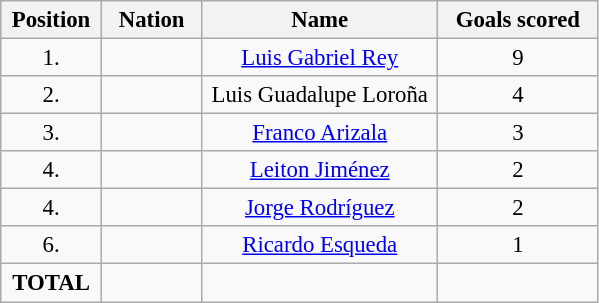<table class="wikitable" style="font-size: 95%; text-align: center;">
<tr>
<th width=60>Position</th>
<th width=60>Nation</th>
<th width=150>Name</th>
<th width=100>Goals scored</th>
</tr>
<tr>
<td>1.</td>
<td></td>
<td><a href='#'>Luis Gabriel Rey</a></td>
<td>9</td>
</tr>
<tr>
<td>2.</td>
<td></td>
<td>Luis Guadalupe Loroña</td>
<td>4</td>
</tr>
<tr>
<td>3.</td>
<td></td>
<td><a href='#'>Franco Arizala</a></td>
<td>3</td>
</tr>
<tr>
<td>4.</td>
<td></td>
<td><a href='#'>Leiton Jiménez</a></td>
<td>2</td>
</tr>
<tr>
<td>4.</td>
<td></td>
<td><a href='#'>Jorge Rodríguez</a></td>
<td>2</td>
</tr>
<tr>
<td>6.</td>
<td></td>
<td><a href='#'>Ricardo Esqueda</a></td>
<td>1</td>
</tr>
<tr>
<td><strong>TOTAL</strong></td>
<td></td>
<td></td>
<td></td>
</tr>
</table>
